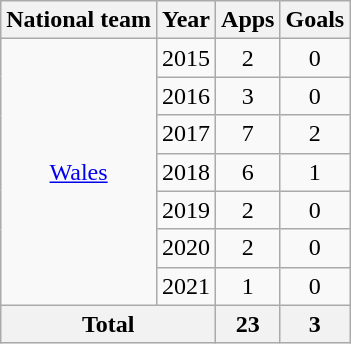<table class=wikitable style="text-align: center">
<tr>
<th>National team</th>
<th>Year</th>
<th>Apps</th>
<th>Goals</th>
</tr>
<tr>
<td rowspan="7"><a href='#'>Wales</a></td>
<td>2015</td>
<td>2</td>
<td>0</td>
</tr>
<tr>
<td>2016</td>
<td>3</td>
<td>0</td>
</tr>
<tr>
<td>2017</td>
<td>7</td>
<td>2</td>
</tr>
<tr>
<td>2018</td>
<td>6</td>
<td>1</td>
</tr>
<tr>
<td>2019</td>
<td>2</td>
<td>0</td>
</tr>
<tr>
<td>2020</td>
<td>2</td>
<td>0</td>
</tr>
<tr>
<td>2021</td>
<td>1</td>
<td>0</td>
</tr>
<tr>
<th colspan="2">Total</th>
<th>23</th>
<th>3</th>
</tr>
</table>
